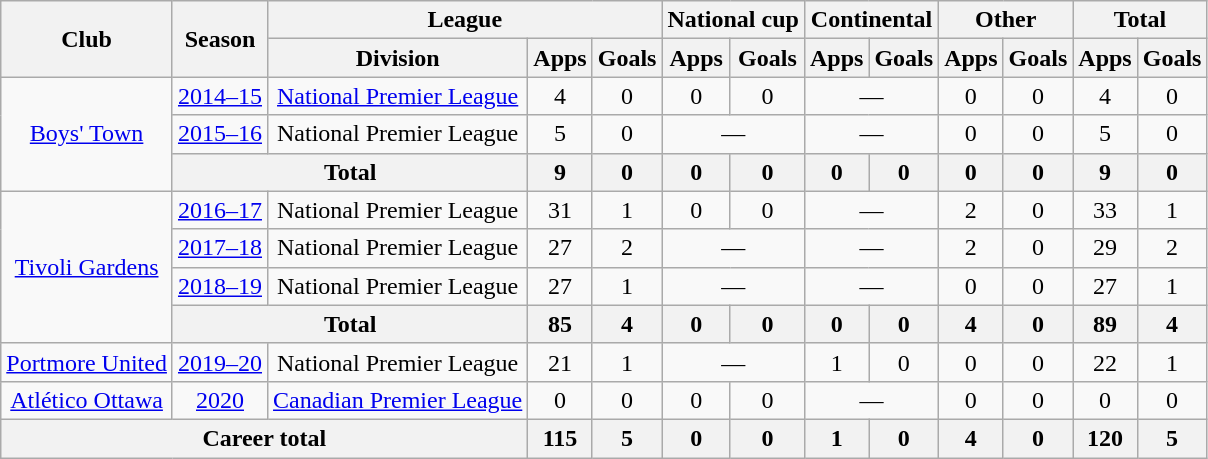<table class="wikitable" style="text-align:center">
<tr>
<th rowspan="2">Club</th>
<th rowspan="2">Season</th>
<th colspan="3">League</th>
<th colspan="2">National cup</th>
<th colspan="2">Continental</th>
<th colspan="2">Other</th>
<th colspan="2">Total</th>
</tr>
<tr>
<th>Division</th>
<th>Apps</th>
<th>Goals</th>
<th>Apps</th>
<th>Goals</th>
<th>Apps</th>
<th>Goals</th>
<th>Apps</th>
<th>Goals</th>
<th>Apps</th>
<th>Goals</th>
</tr>
<tr>
<td rowspan="3"><a href='#'>Boys' Town</a></td>
<td><a href='#'>2014–15</a></td>
<td><a href='#'>National Premier League</a></td>
<td>4</td>
<td>0</td>
<td>0</td>
<td>0</td>
<td colspan="2">—</td>
<td>0</td>
<td>0</td>
<td>4</td>
<td>0</td>
</tr>
<tr>
<td><a href='#'>2015–16</a></td>
<td>National Premier League</td>
<td>5</td>
<td>0</td>
<td colspan="2">—</td>
<td colspan="2">—</td>
<td>0</td>
<td>0</td>
<td>5</td>
<td>0</td>
</tr>
<tr>
<th colspan="2">Total</th>
<th>9</th>
<th>0</th>
<th>0</th>
<th>0</th>
<th>0</th>
<th>0</th>
<th>0</th>
<th>0</th>
<th>9</th>
<th>0</th>
</tr>
<tr>
<td rowspan="4"><a href='#'>Tivoli Gardens</a></td>
<td><a href='#'>2016–17</a></td>
<td>National Premier League</td>
<td>31</td>
<td>1</td>
<td>0</td>
<td>0</td>
<td colspan="2">—</td>
<td>2</td>
<td>0</td>
<td>33</td>
<td>1</td>
</tr>
<tr>
<td><a href='#'>2017–18</a></td>
<td>National Premier League</td>
<td>27</td>
<td>2</td>
<td colspan="2">—</td>
<td colspan="2">—</td>
<td>2</td>
<td>0</td>
<td>29</td>
<td>2</td>
</tr>
<tr>
<td><a href='#'>2018–19</a></td>
<td>National Premier League</td>
<td>27</td>
<td>1</td>
<td colspan="2">—</td>
<td colspan="2">—</td>
<td>0</td>
<td>0</td>
<td>27</td>
<td>1</td>
</tr>
<tr>
<th colspan="2">Total</th>
<th>85</th>
<th>4</th>
<th>0</th>
<th>0</th>
<th>0</th>
<th>0</th>
<th>4</th>
<th>0</th>
<th>89</th>
<th>4</th>
</tr>
<tr>
<td><a href='#'>Portmore United</a></td>
<td><a href='#'>2019–20</a></td>
<td>National Premier League</td>
<td>21</td>
<td>1</td>
<td colspan="2">—</td>
<td>1</td>
<td>0</td>
<td>0</td>
<td>0</td>
<td>22</td>
<td>1</td>
</tr>
<tr>
<td><a href='#'>Atlético Ottawa</a></td>
<td><a href='#'>2020</a></td>
<td><a href='#'>Canadian Premier League</a></td>
<td>0</td>
<td>0</td>
<td>0</td>
<td>0</td>
<td colspan="2">—</td>
<td>0</td>
<td>0</td>
<td>0</td>
<td>0</td>
</tr>
<tr>
<th colspan="3">Career total</th>
<th>115</th>
<th>5</th>
<th>0</th>
<th>0</th>
<th>1</th>
<th>0</th>
<th>4</th>
<th>0</th>
<th>120</th>
<th>5</th>
</tr>
</table>
